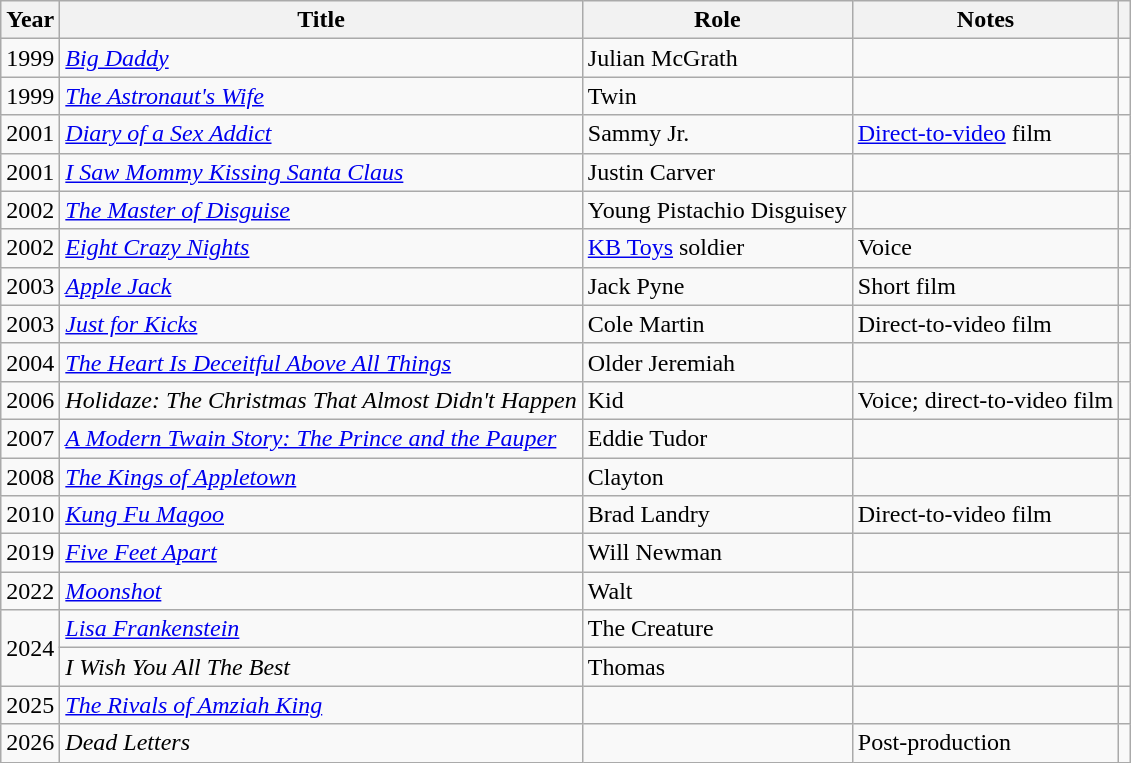<table class="wikitable sortable">
<tr>
<th scope="col">Year</th>
<th scope="col">Title</th>
<th scope="col">Role</th>
<th scope="col" class="unsortable">Notes</th>
<th scope="col" class="unsortable"></th>
</tr>
<tr>
<td>1999</td>
<td><em><a href='#'>Big Daddy</a></em></td>
<td>Julian McGrath</td>
<td></td>
<td style="text-align:center;"></td>
</tr>
<tr>
<td>1999</td>
<td data-sort-value="Astronaut's Wife, The"><em><a href='#'>The Astronaut's Wife</a></em></td>
<td>Twin</td>
<td></td>
<td style="text-align:center;"></td>
</tr>
<tr>
<td>2001</td>
<td><em><a href='#'>Diary of a Sex Addict</a></em></td>
<td>Sammy Jr.</td>
<td><a href='#'>Direct-to-video</a> film</td>
<td style="text-align:center;"></td>
</tr>
<tr>
<td>2001</td>
<td><em><a href='#'>I Saw Mommy Kissing Santa Claus</a></em></td>
<td>Justin Carver</td>
<td></td>
<td style="text-align:center;"></td>
</tr>
<tr>
<td>2002</td>
<td data-sort-value="Master of Disguise, The"><em><a href='#'>The Master of Disguise</a></em></td>
<td>Young Pistachio Disguisey</td>
<td></td>
<td style="text-align:center;"></td>
</tr>
<tr>
<td>2002</td>
<td><em><a href='#'>Eight Crazy Nights</a></em></td>
<td><a href='#'>KB Toys</a> soldier</td>
<td>Voice</td>
<td style="text-align:center;"></td>
</tr>
<tr>
<td>2003</td>
<td><em><a href='#'>Apple Jack</a></em></td>
<td>Jack Pyne</td>
<td>Short film</td>
<td style="text-align:center;"></td>
</tr>
<tr>
<td>2003</td>
<td><em><a href='#'>Just for Kicks</a></em></td>
<td>Cole Martin</td>
<td>Direct-to-video film</td>
<td style="text-align:center;"></td>
</tr>
<tr>
<td>2004</td>
<td data-sort-value="Heart Is Deceitful Above All Things, The"><em><a href='#'>The Heart Is Deceitful Above All Things</a></em></td>
<td>Older Jeremiah</td>
<td></td>
<td style="text-align:center;"></td>
</tr>
<tr>
<td>2006</td>
<td><em>Holidaze: The Christmas That Almost Didn't Happen</em></td>
<td>Kid</td>
<td>Voice; direct-to-video film</td>
<td style="text-align:center;"></td>
</tr>
<tr>
<td>2007</td>
<td data-sort-value="Modern Twain Story: The Prince and the Pauper, A"><em><a href='#'>A Modern Twain Story: The Prince and the Pauper</a></em></td>
<td>Eddie Tudor</td>
<td></td>
<td style="text-align:center;"></td>
</tr>
<tr>
<td>2008</td>
<td data-sort-value="Kings of Appletown, The"><em><a href='#'>The Kings of Appletown</a></em></td>
<td>Clayton</td>
<td></td>
<td style="text-align:center;"></td>
</tr>
<tr>
<td>2010</td>
<td><em><a href='#'>Kung Fu Magoo</a></em></td>
<td>Brad Landry</td>
<td>Direct-to-video film</td>
<td style="text-align:center;"></td>
</tr>
<tr>
<td>2019</td>
<td><em><a href='#'>Five Feet Apart</a></em></td>
<td>Will Newman</td>
<td></td>
<td style="text-align:center;"></td>
</tr>
<tr>
<td>2022</td>
<td><em><a href='#'>Moonshot</a></em></td>
<td>Walt</td>
<td></td>
<td></td>
</tr>
<tr>
<td rowspan=2>2024</td>
<td><em><a href='#'>Lisa Frankenstein</a></em></td>
<td>The Creature</td>
<td></td>
<td></td>
</tr>
<tr>
<td><em>I Wish You All The Best</em></td>
<td>Thomas</td>
<td></td>
<td></td>
</tr>
<tr>
<td>2025</td>
<td><em><a href='#'>The Rivals of Amziah King</a></em></td>
<td></td>
<td></td>
<td></td>
</tr>
<tr>
<td>2026</td>
<td><em>Dead Letters</em></td>
<td></td>
<td>Post-production</td>
<td></td>
</tr>
</table>
